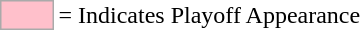<table>
<tr>
<td style="background-color:pink; border:1px solid #aaaaaa; width:2em;"></td>
<td>= Indicates Playoff Appearance</td>
</tr>
</table>
